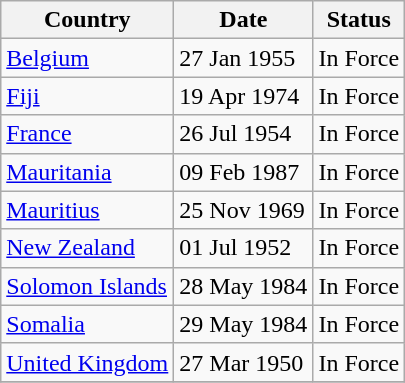<table class="wikitable">
<tr>
<th>Country</th>
<th>Date</th>
<th>Status</th>
</tr>
<tr>
<td><a href='#'>Belgium</a></td>
<td>27 Jan 1955</td>
<td>In Force</td>
</tr>
<tr>
<td><a href='#'>Fiji</a></td>
<td>19 Apr 1974</td>
<td>In Force</td>
</tr>
<tr>
<td><a href='#'>France</a></td>
<td>26 Jul 1954</td>
<td>In Force</td>
</tr>
<tr>
<td><a href='#'>Mauritania</a></td>
<td>09 Feb 1987</td>
<td>In Force</td>
</tr>
<tr>
<td><a href='#'>Mauritius</a></td>
<td>25 Nov 1969</td>
<td>In Force</td>
</tr>
<tr>
<td><a href='#'>New Zealand</a></td>
<td>01 Jul 1952</td>
<td>In Force</td>
</tr>
<tr>
<td><a href='#'>Solomon Islands</a></td>
<td>28 May 1984</td>
<td>In Force</td>
</tr>
<tr>
<td><a href='#'>Somalia</a></td>
<td>29 May 1984</td>
<td>In Force</td>
</tr>
<tr>
<td><a href='#'>United Kingdom</a></td>
<td>27 Mar 1950</td>
<td>In Force</td>
</tr>
<tr>
</tr>
</table>
